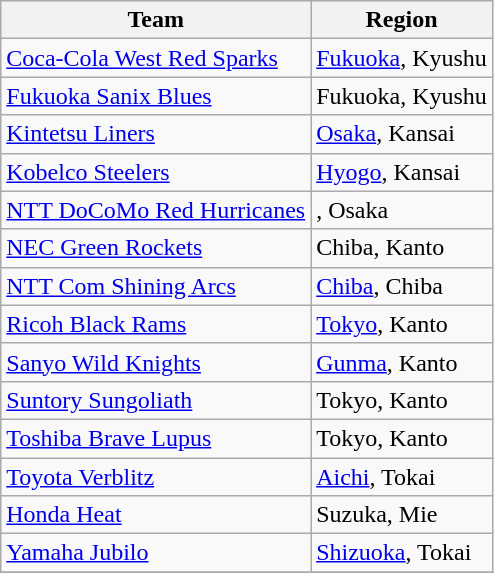<table class = "wikitable">
<tr>
<th>Team</th>
<th>Region</th>
</tr>
<tr>
<td><a href='#'>Coca-Cola West Red Sparks</a></td>
<td><a href='#'>Fukuoka</a>, Kyushu</td>
</tr>
<tr>
<td><a href='#'>Fukuoka Sanix Blues</a></td>
<td>Fukuoka, Kyushu</td>
</tr>
<tr>
<td><a href='#'>Kintetsu Liners</a></td>
<td><a href='#'>Osaka</a>, Kansai</td>
</tr>
<tr>
<td><a href='#'>Kobelco Steelers</a></td>
<td><a href='#'>Hyogo</a>, Kansai</td>
</tr>
<tr>
<td><a href='#'>NTT DoCoMo Red Hurricanes</a></td>
<td>, Osaka</td>
</tr>
<tr>
<td><a href='#'>NEC Green Rockets</a></td>
<td>Chiba, Kanto</td>
</tr>
<tr>
<td><a href='#'>NTT Com Shining Arcs</a></td>
<td><a href='#'>Chiba</a>, Chiba</td>
</tr>
<tr>
<td><a href='#'>Ricoh Black Rams</a></td>
<td><a href='#'>Tokyo</a>, Kanto</td>
</tr>
<tr>
<td><a href='#'>Sanyo Wild Knights</a></td>
<td><a href='#'>Gunma</a>, Kanto</td>
</tr>
<tr>
<td><a href='#'>Suntory Sungoliath</a></td>
<td>Tokyo, Kanto</td>
</tr>
<tr>
<td><a href='#'>Toshiba Brave Lupus</a></td>
<td>Tokyo, Kanto</td>
</tr>
<tr>
<td><a href='#'>Toyota Verblitz</a></td>
<td><a href='#'>Aichi</a>, Tokai</td>
</tr>
<tr>
<td><a href='#'>Honda Heat</a></td>
<td>Suzuka, Mie</td>
</tr>
<tr>
<td><a href='#'>Yamaha Jubilo</a></td>
<td><a href='#'>Shizuoka</a>, Tokai</td>
</tr>
<tr>
</tr>
</table>
